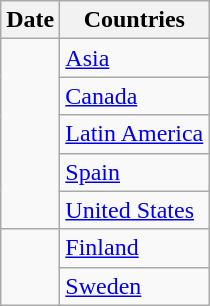<table class="wikitable">
<tr>
<th>Date</th>
<th>Countries</th>
</tr>
<tr>
<td rowspan="5"></td>
<td><a href='#'>Asia</a></td>
</tr>
<tr>
<td><a href='#'>Canada</a></td>
</tr>
<tr>
<td><a href='#'>Latin America</a></td>
</tr>
<tr>
<td><a href='#'>Spain</a></td>
</tr>
<tr>
<td><a href='#'>United States</a></td>
</tr>
<tr>
<td rowspan="2"></td>
<td><a href='#'>Finland</a></td>
</tr>
<tr>
<td><a href='#'>Sweden</a></td>
</tr>
</table>
